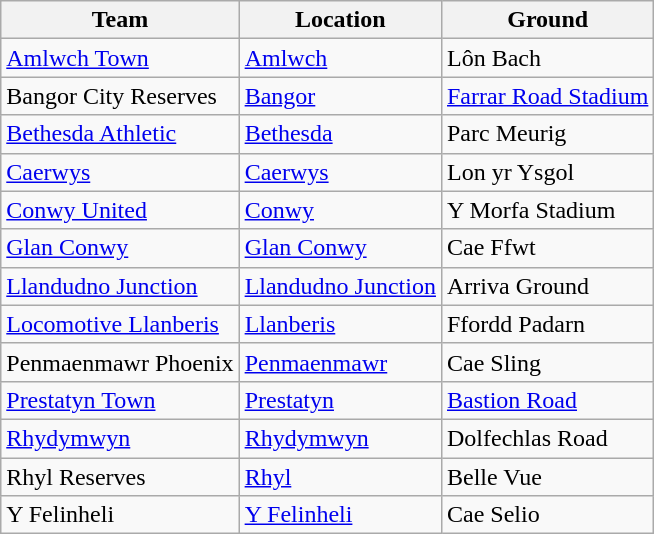<table class="wikitable sortable">
<tr>
<th>Team</th>
<th>Location</th>
<th>Ground</th>
</tr>
<tr>
<td><a href='#'>Amlwch Town</a></td>
<td><a href='#'>Amlwch</a></td>
<td>Lôn Bach</td>
</tr>
<tr>
<td>Bangor City Reserves</td>
<td><a href='#'>Bangor</a></td>
<td><a href='#'>Farrar Road Stadium</a></td>
</tr>
<tr>
<td><a href='#'>Bethesda Athletic</a></td>
<td><a href='#'>Bethesda</a></td>
<td>Parc Meurig</td>
</tr>
<tr>
<td><a href='#'>Caerwys</a></td>
<td><a href='#'>Caerwys</a></td>
<td>Lon yr Ysgol</td>
</tr>
<tr>
<td><a href='#'>Conwy United</a></td>
<td><a href='#'>Conwy</a></td>
<td>Y Morfa Stadium</td>
</tr>
<tr>
<td><a href='#'>Glan Conwy</a></td>
<td><a href='#'>Glan Conwy</a></td>
<td>Cae Ffwt</td>
</tr>
<tr>
<td><a href='#'>Llandudno Junction</a></td>
<td><a href='#'>Llandudno Junction</a></td>
<td>Arriva Ground</td>
</tr>
<tr>
<td><a href='#'>Locomotive Llanberis</a></td>
<td><a href='#'>Llanberis</a></td>
<td>Ffordd Padarn</td>
</tr>
<tr>
<td>Penmaenmawr Phoenix</td>
<td><a href='#'>Penmaenmawr</a></td>
<td>Cae Sling</td>
</tr>
<tr>
<td><a href='#'>Prestatyn Town</a></td>
<td><a href='#'>Prestatyn</a></td>
<td><a href='#'>Bastion Road</a></td>
</tr>
<tr>
<td><a href='#'>Rhydymwyn</a></td>
<td><a href='#'>Rhydymwyn</a></td>
<td>Dolfechlas Road</td>
</tr>
<tr>
<td>Rhyl Reserves</td>
<td><a href='#'>Rhyl</a></td>
<td>Belle Vue</td>
</tr>
<tr>
<td>Y Felinheli</td>
<td><a href='#'>Y Felinheli</a></td>
<td>Cae Selio</td>
</tr>
</table>
